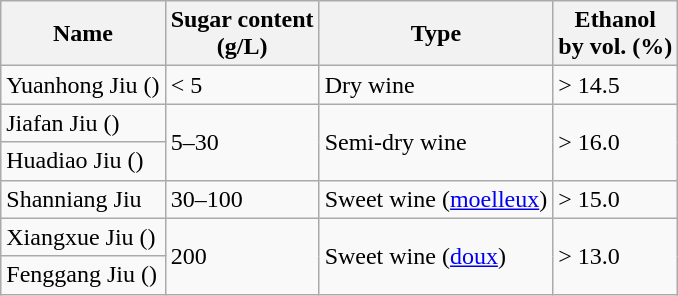<table class=wikitable>
<tr>
<th>Name</th>
<th>Sugar content <br>(g/L)</th>
<th>Type</th>
<th>Ethanol <br>by vol. (%)</th>
</tr>
<tr>
<td>Yuanhong Jiu ()</td>
<td>< 5</td>
<td>Dry wine</td>
<td>> 14.5</td>
</tr>
<tr>
<td>Jiafan Jiu ()</td>
<td rowspan="2">5–30</td>
<td rowspan="2">Semi-dry wine</td>
<td rowspan="2">> 16.0</td>
</tr>
<tr>
<td>Huadiao Jiu ()</td>
</tr>
<tr>
<td>Shanniang Jiu </td>
<td>30–100</td>
<td>Sweet wine (<a href='#'>moelleux</a>)</td>
<td>> 15.0</td>
</tr>
<tr>
<td>Xiangxue Jiu ()</td>
<td rowspan="2">200</td>
<td rowspan="2">Sweet wine (<a href='#'>doux</a>)</td>
<td rowspan="2">> 13.0</td>
</tr>
<tr>
<td>Fenggang Jiu ()</td>
</tr>
</table>
